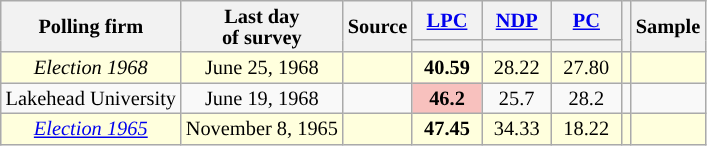<table class="wikitable sortable" style="text-align:center;font-size:85%;line-height:14px;" align="center">
<tr>
<th rowspan="2">Polling firm</th>
<th rowspan="2">Last day <br>of survey</th>
<th rowspan="2">Source</th>
<th class="unsortable" style="width:40px;"><a href='#'>LPC</a></th>
<th class="unsortable" style="width:40px;"><a href='#'>NDP</a></th>
<th class="unsortable" style="width:40px;"><a href='#'>PC</a></th>
<th rowspan="2"></th>
<th rowspan="2">Sample</th>
</tr>
<tr style="line-height:5px;">
<th style="background:"></th>
<th style="background:"></th>
<th style="background:"></th>
</tr>
<tr>
<td style="background:#ffd;"><em>Election 1968</em></td>
<td style="background:#ffd;">June 25, 1968</td>
<td style="background:#ffd;"></td>
<td style="background:#ffd;"><strong>40.59</strong></td>
<td style="background:#ffd;">28.22</td>
<td style="background:#ffd;">27.80</td>
<td style="background:#ffd;"></td>
<td style="background:#ffd;"></td>
</tr>
<tr>
<td>Lakehead University</td>
<td>June 19, 1968</td>
<td></td>
<td style='background:#F8C1BE'><strong>46.2</strong></td>
<td>25.7</td>
<td>28.2</td>
<td></td>
<td></td>
</tr>
<tr>
<td style="background:#ffd;"><em><a href='#'>Election 1965</a></em></td>
<td style="background:#ffd;">November 8, 1965</td>
<td style="background:#ffd;"></td>
<td style="background:#ffd;"><strong>47.45</strong></td>
<td style="background:#ffd;">34.33</td>
<td style="background:#ffd;">18.22</td>
<td style="background:#ffd;"></td>
<td style="background:#ffd;"></td>
</tr>
</table>
